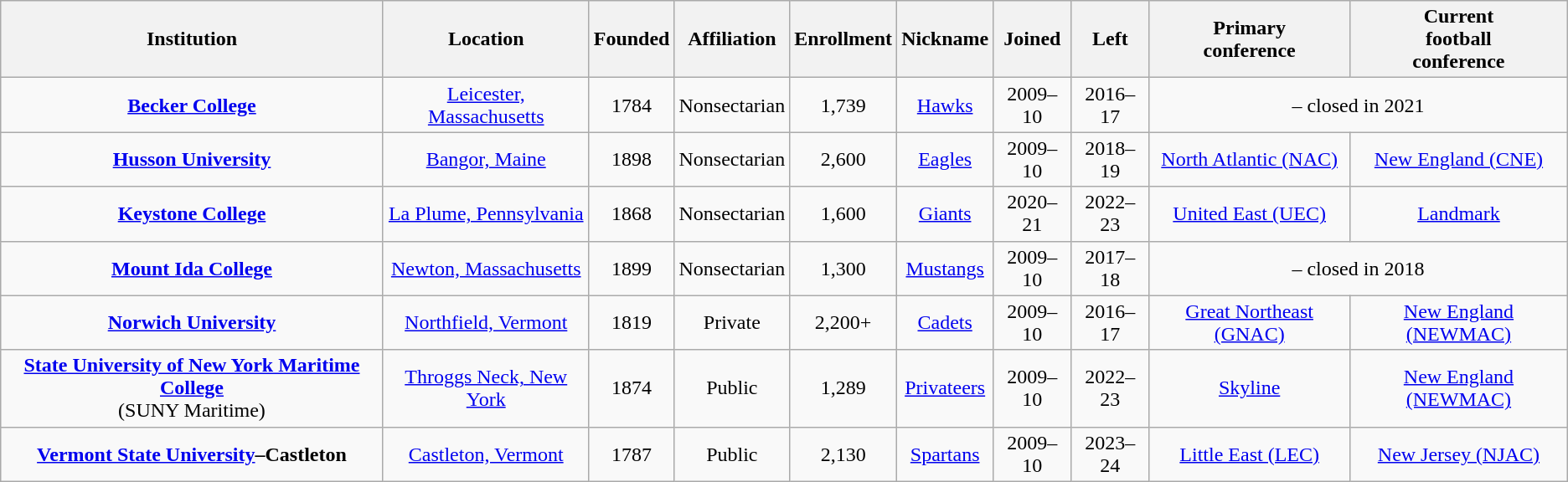<table class="wikitable sortable" style="text-align:center;">
<tr>
<th>Institution</th>
<th>Location</th>
<th>Founded</th>
<th>Affiliation</th>
<th>Enrollment</th>
<th>Nickname</th>
<th>Joined</th>
<th>Left</th>
<th>Primary<br>conference</th>
<th>Current<br>football<br>conference</th>
</tr>
<tr>
<td><strong><a href='#'>Becker College</a></strong></td>
<td><a href='#'>Leicester, Massachusetts</a></td>
<td>1784</td>
<td>Nonsectarian</td>
<td>1,739</td>
<td><a href='#'>Hawks</a></td>
<td>2009–10</td>
<td>2016–17</td>
<td colspan=2> – closed in 2021</td>
</tr>
<tr>
<td><strong><a href='#'>Husson University</a></strong></td>
<td><a href='#'>Bangor, Maine</a></td>
<td>1898</td>
<td>Nonsectarian</td>
<td>2,600</td>
<td><a href='#'>Eagles</a></td>
<td>2009–10</td>
<td>2018–19</td>
<td><a href='#'>North Atlantic (NAC)</a></td>
<td><a href='#'>New England (CNE)</a></td>
</tr>
<tr>
<td><strong><a href='#'>Keystone College</a></strong></td>
<td><a href='#'>La Plume, Pennsylvania</a></td>
<td>1868</td>
<td>Nonsectarian</td>
<td>1,600</td>
<td><a href='#'>Giants</a></td>
<td>2020–21</td>
<td>2022–23</td>
<td><a href='#'>United East (UEC)</a></td>
<td><a href='#'>Landmark</a></td>
</tr>
<tr>
<td><strong><a href='#'>Mount Ida College</a></strong></td>
<td><a href='#'>Newton, Massachusetts</a></td>
<td>1899</td>
<td>Nonsectarian</td>
<td>1,300</td>
<td><a href='#'>Mustangs</a></td>
<td>2009–10</td>
<td>2017–18</td>
<td colspan=2> – closed in 2018</td>
</tr>
<tr>
<td><strong><a href='#'>Norwich University</a></strong></td>
<td><a href='#'>Northfield, Vermont</a></td>
<td>1819</td>
<td>Private</td>
<td>2,200+</td>
<td><a href='#'>Cadets</a></td>
<td>2009–10</td>
<td>2016–17</td>
<td><a href='#'>Great Northeast (GNAC)</a></td>
<td><a href='#'>New England (NEWMAC)</a></td>
</tr>
<tr>
<td><strong><a href='#'>State University of New York Maritime College</a></strong><br>(SUNY Maritime)</td>
<td><a href='#'>Throggs Neck, New York</a></td>
<td>1874</td>
<td>Public</td>
<td>1,289</td>
<td><a href='#'>Privateers</a></td>
<td>2009–10</td>
<td>2022–23</td>
<td><a href='#'>Skyline</a></td>
<td><a href='#'>New England (NEWMAC)</a></td>
</tr>
<tr>
<td><strong><a href='#'>Vermont State University</a>–Castleton</strong></td>
<td><a href='#'>Castleton, Vermont</a></td>
<td>1787</td>
<td>Public</td>
<td>2,130</td>
<td><a href='#'>Spartans</a></td>
<td>2009–10</td>
<td>2023–24</td>
<td><a href='#'>Little East (LEC)</a></td>
<td><a href='#'>New Jersey (NJAC)</a></td>
</tr>
</table>
